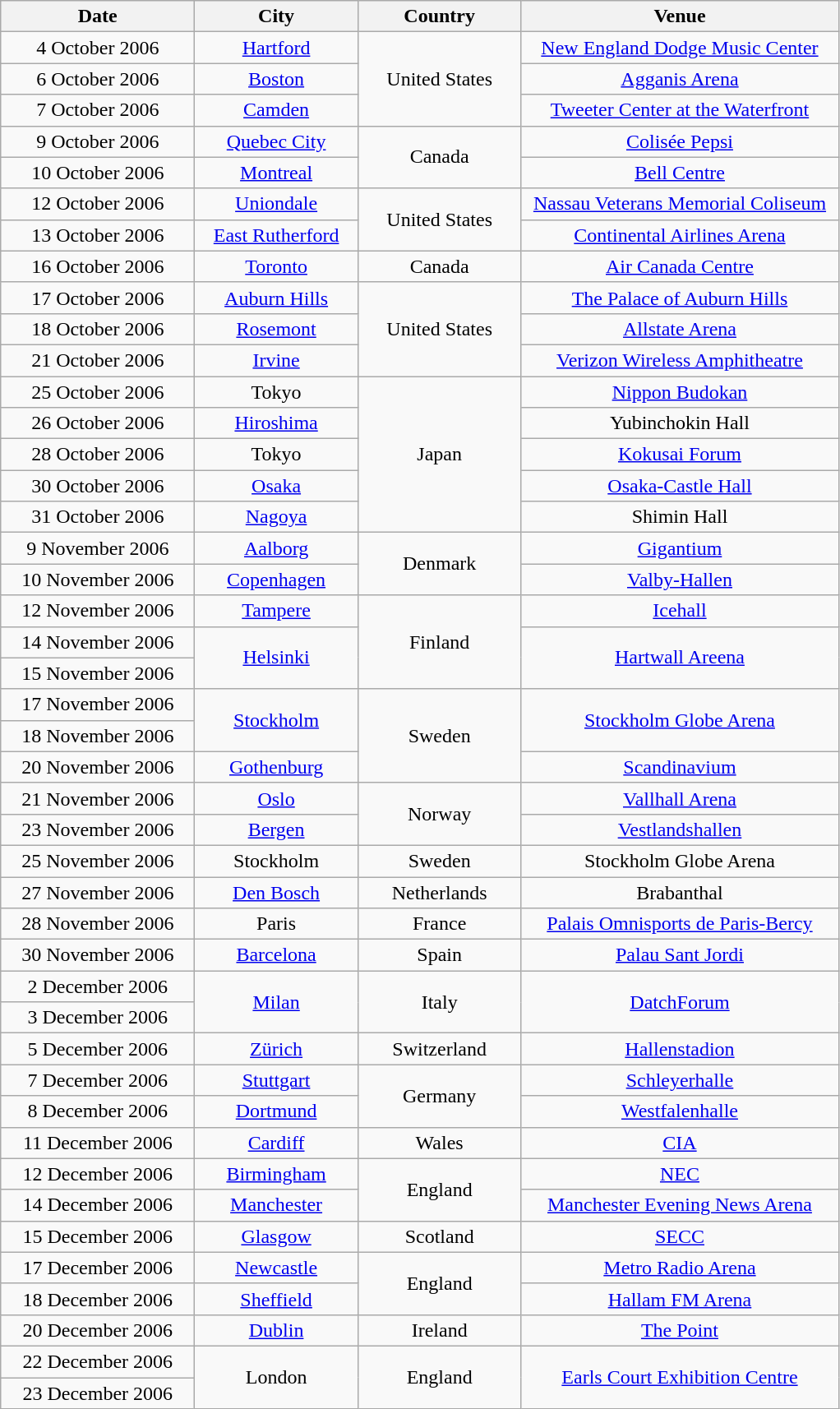<table class="wikitable" style="text-align:center;">
<tr>
<th width="150">Date</th>
<th width="125">City</th>
<th width="125">Country</th>
<th width="250">Venue</th>
</tr>
<tr>
<td>4 October 2006</td>
<td><a href='#'>Hartford</a></td>
<td rowspan="3">United States</td>
<td><a href='#'>New England Dodge Music Center</a></td>
</tr>
<tr>
<td>6 October 2006</td>
<td><a href='#'>Boston</a></td>
<td><a href='#'>Agganis Arena</a></td>
</tr>
<tr>
<td>7 October 2006</td>
<td><a href='#'>Camden</a></td>
<td><a href='#'>Tweeter Center at the Waterfront</a></td>
</tr>
<tr>
<td>9 October 2006</td>
<td><a href='#'>Quebec City</a></td>
<td rowspan="2">Canada</td>
<td><a href='#'>Colisée Pepsi</a></td>
</tr>
<tr>
<td>10 October 2006</td>
<td><a href='#'>Montreal</a></td>
<td><a href='#'>Bell Centre</a></td>
</tr>
<tr>
<td>12 October 2006</td>
<td><a href='#'>Uniondale</a></td>
<td rowspan="2">United States</td>
<td><a href='#'>Nassau Veterans Memorial Coliseum</a></td>
</tr>
<tr>
<td>13 October 2006</td>
<td><a href='#'>East Rutherford</a></td>
<td><a href='#'>Continental Airlines Arena</a></td>
</tr>
<tr>
<td>16 October 2006</td>
<td><a href='#'>Toronto</a></td>
<td>Canada</td>
<td><a href='#'>Air Canada Centre</a></td>
</tr>
<tr>
<td>17 October 2006</td>
<td><a href='#'>Auburn Hills</a></td>
<td rowspan="3">United States</td>
<td><a href='#'>The Palace of Auburn Hills</a></td>
</tr>
<tr>
<td>18 October 2006</td>
<td><a href='#'>Rosemont</a></td>
<td><a href='#'>Allstate Arena</a></td>
</tr>
<tr>
<td>21 October 2006</td>
<td><a href='#'>Irvine</a></td>
<td><a href='#'>Verizon Wireless Amphitheatre</a></td>
</tr>
<tr>
<td>25 October 2006</td>
<td>Tokyo</td>
<td rowspan="5">Japan</td>
<td><a href='#'>Nippon Budokan</a></td>
</tr>
<tr>
<td>26 October 2006</td>
<td><a href='#'>Hiroshima</a></td>
<td>Yubinchokin Hall</td>
</tr>
<tr>
<td>28 October 2006</td>
<td>Tokyo</td>
<td><a href='#'>Kokusai Forum</a></td>
</tr>
<tr>
<td>30 October 2006</td>
<td><a href='#'>Osaka</a></td>
<td><a href='#'>Osaka-Castle Hall</a></td>
</tr>
<tr>
<td>31 October 2006</td>
<td><a href='#'>Nagoya</a></td>
<td>Shimin Hall</td>
</tr>
<tr>
<td>9 November 2006</td>
<td><a href='#'>Aalborg</a></td>
<td rowspan="2">Denmark</td>
<td><a href='#'>Gigantium</a></td>
</tr>
<tr>
<td>10 November 2006</td>
<td><a href='#'>Copenhagen</a></td>
<td><a href='#'>Valby-Hallen</a></td>
</tr>
<tr>
<td>12 November 2006</td>
<td><a href='#'>Tampere</a></td>
<td rowspan="3">Finland</td>
<td><a href='#'>Icehall</a></td>
</tr>
<tr>
<td>14 November 2006</td>
<td rowspan="2"><a href='#'>Helsinki</a></td>
<td rowspan="2"><a href='#'>Hartwall Areena</a></td>
</tr>
<tr>
<td>15 November 2006</td>
</tr>
<tr>
<td>17 November 2006</td>
<td rowspan="2"><a href='#'>Stockholm</a></td>
<td rowspan="3">Sweden</td>
<td rowspan="2"><a href='#'>Stockholm Globe Arena</a></td>
</tr>
<tr>
<td>18 November 2006</td>
</tr>
<tr>
<td>20 November 2006</td>
<td><a href='#'>Gothenburg</a></td>
<td><a href='#'>Scandinavium</a></td>
</tr>
<tr>
<td>21 November 2006</td>
<td><a href='#'>Oslo</a></td>
<td rowspan="2">Norway</td>
<td><a href='#'>Vallhall Arena</a></td>
</tr>
<tr>
<td>23 November 2006</td>
<td><a href='#'>Bergen</a></td>
<td><a href='#'>Vestlandshallen</a></td>
</tr>
<tr>
<td>25 November 2006</td>
<td>Stockholm</td>
<td>Sweden</td>
<td>Stockholm Globe Arena</td>
</tr>
<tr>
<td>27 November 2006</td>
<td><a href='#'>Den Bosch</a></td>
<td>Netherlands</td>
<td>Brabanthal</td>
</tr>
<tr>
<td>28 November 2006</td>
<td>Paris</td>
<td>France</td>
<td><a href='#'>Palais Omnisports de Paris-Bercy</a></td>
</tr>
<tr>
<td>30 November 2006</td>
<td><a href='#'>Barcelona</a></td>
<td>Spain</td>
<td><a href='#'>Palau Sant Jordi</a></td>
</tr>
<tr>
<td>2 December 2006</td>
<td rowspan="2"><a href='#'>Milan</a></td>
<td rowspan="2">Italy</td>
<td rowspan="2"><a href='#'>DatchForum</a></td>
</tr>
<tr>
<td>3 December 2006</td>
</tr>
<tr>
<td>5 December 2006</td>
<td><a href='#'>Zürich</a></td>
<td>Switzerland</td>
<td><a href='#'>Hallenstadion</a></td>
</tr>
<tr>
<td>7 December 2006</td>
<td><a href='#'>Stuttgart</a></td>
<td rowspan="2">Germany</td>
<td><a href='#'>Schleyerhalle</a></td>
</tr>
<tr>
<td>8 December 2006</td>
<td><a href='#'>Dortmund</a></td>
<td><a href='#'>Westfalenhalle</a></td>
</tr>
<tr>
<td>11 December 2006</td>
<td><a href='#'>Cardiff</a></td>
<td>Wales</td>
<td><a href='#'>CIA</a></td>
</tr>
<tr>
<td>12 December 2006</td>
<td><a href='#'>Birmingham</a></td>
<td rowspan="2">England</td>
<td><a href='#'>NEC</a></td>
</tr>
<tr>
<td>14 December 2006</td>
<td><a href='#'>Manchester</a></td>
<td><a href='#'>Manchester Evening News Arena</a></td>
</tr>
<tr>
<td>15 December 2006</td>
<td><a href='#'>Glasgow</a></td>
<td>Scotland</td>
<td><a href='#'>SECC</a></td>
</tr>
<tr>
<td>17 December 2006</td>
<td><a href='#'>Newcastle</a></td>
<td rowspan="2">England</td>
<td><a href='#'>Metro Radio Arena</a></td>
</tr>
<tr>
<td>18 December 2006</td>
<td><a href='#'>Sheffield</a></td>
<td><a href='#'>Hallam FM Arena</a></td>
</tr>
<tr>
<td>20 December 2006</td>
<td><a href='#'>Dublin</a></td>
<td>Ireland</td>
<td><a href='#'>The Point</a></td>
</tr>
<tr>
<td>22 December 2006</td>
<td rowspan="2">London</td>
<td rowspan="2">England</td>
<td rowspan="2"><a href='#'>Earls Court Exhibition Centre</a></td>
</tr>
<tr>
<td>23 December 2006</td>
</tr>
</table>
